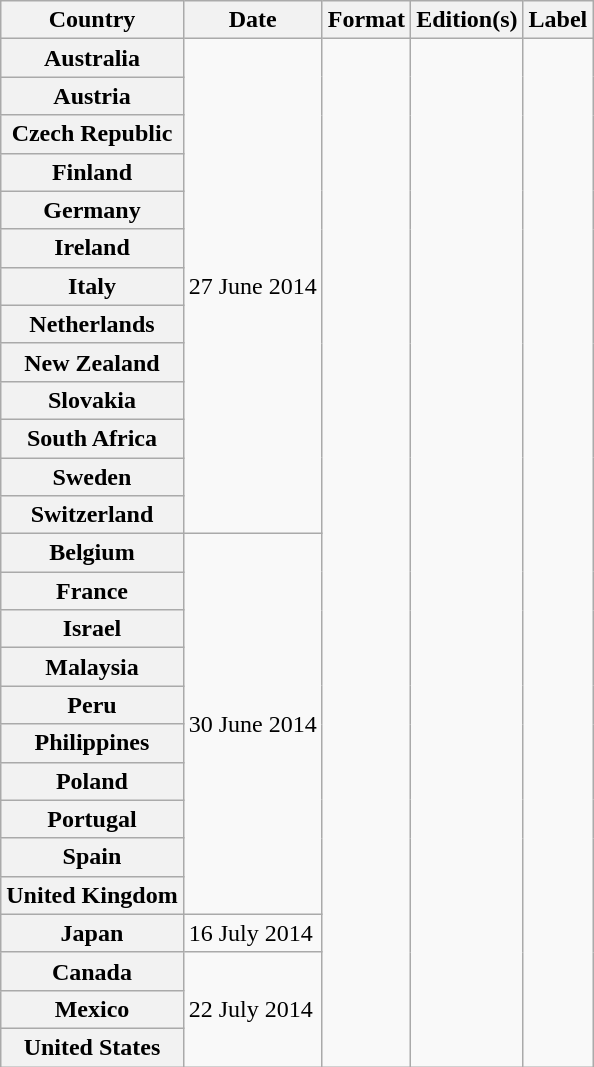<table class="wikitable plainrowheaders">
<tr>
<th scope="col">Country</th>
<th scope="col">Date</th>
<th scope="col">Format</th>
<th scope="col">Edition(s)</th>
<th scope="col">Label</th>
</tr>
<tr>
<th scope="row">Australia</th>
<td rowspan="13">27 June 2014</td>
<td rowspan="27"></td>
<td rowspan="27"></td>
<td rowspan="27"></td>
</tr>
<tr 809>
<th scope="row">Austria</th>
</tr>
<tr>
<th scope="row">Czech Republic</th>
</tr>
<tr>
<th scope="row">Finland</th>
</tr>
<tr>
<th scope="row">Germany</th>
</tr>
<tr>
<th scope="row">Ireland</th>
</tr>
<tr>
<th scope="row">Italy</th>
</tr>
<tr>
<th scope="row">Netherlands</th>
</tr>
<tr>
<th scope="row">New Zealand</th>
</tr>
<tr>
<th scope="row">Slovakia</th>
</tr>
<tr>
<th scope="row">South Africa</th>
</tr>
<tr>
<th scope="row">Sweden</th>
</tr>
<tr>
<th scope="row">Switzerland</th>
</tr>
<tr>
<th scope="row">Belgium</th>
<td rowspan="10">30 June 2014</td>
</tr>
<tr>
<th scope="row">France</th>
</tr>
<tr>
<th scope="row">Israel</th>
</tr>
<tr>
<th scope="row">Malaysia</th>
</tr>
<tr>
<th scope="row">Peru</th>
</tr>
<tr>
<th scope="row">Philippines</th>
</tr>
<tr>
<th scope="row">Poland</th>
</tr>
<tr>
<th scope="row">Portugal</th>
</tr>
<tr>
<th scope="row">Spain</th>
</tr>
<tr>
<th scope="row">United Kingdom</th>
</tr>
<tr>
<th scope="row">Japan</th>
<td>16 July 2014</td>
</tr>
<tr>
<th scope="row">Canada</th>
<td rowspan="3">22 July 2014</td>
</tr>
<tr>
<th scope="row">Mexico</th>
</tr>
<tr>
<th scope="row">United States</th>
</tr>
</table>
